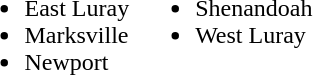<table border="0">
<tr>
<td valign="top"><br><ul><li>East Luray</li><li>Marksville</li><li>Newport</li></ul></td>
<td valign="top"><br><ul><li>Shenandoah</li><li>West Luray</li></ul></td>
</tr>
</table>
